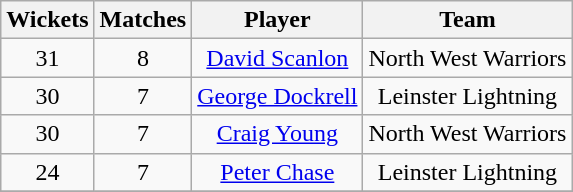<table class="wikitable" style="text-align:center;">
<tr>
<th>Wickets</th>
<th>Matches</th>
<th>Player</th>
<th>Team</th>
</tr>
<tr>
<td>31</td>
<td>8</td>
<td><a href='#'>David Scanlon</a></td>
<td>North West Warriors</td>
</tr>
<tr>
<td>30</td>
<td>7</td>
<td><a href='#'>George Dockrell</a></td>
<td>Leinster Lightning</td>
</tr>
<tr>
<td>30</td>
<td>7</td>
<td><a href='#'>Craig Young</a></td>
<td>North West Warriors</td>
</tr>
<tr>
<td>24</td>
<td>7</td>
<td><a href='#'>Peter Chase</a></td>
<td>Leinster Lightning</td>
</tr>
<tr>
</tr>
</table>
